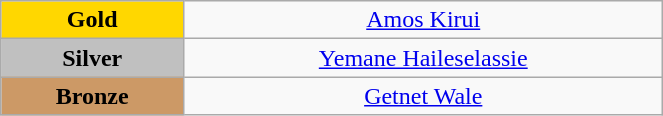<table class="wikitable" style=" text-align:center; " width="35%">
<tr>
<td style="background:gold"><strong>Gold</strong></td>
<td><a href='#'>Amos Kirui</a> <br><small></small></td>
</tr>
<tr>
<td style="background:silver"><strong>Silver</strong></td>
<td><a href='#'>Yemane Haileselassie</a><br><small> </small></td>
</tr>
<tr>
<td style="background:#cc9966"><strong>Bronze</strong></td>
<td><a href='#'>Getnet Wale</a> <br><small></small></td>
</tr>
</table>
